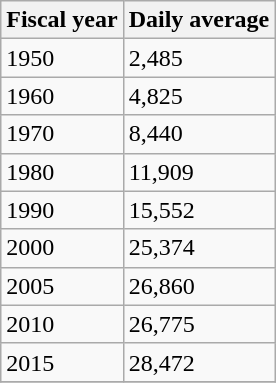<table class="wikitable">
<tr>
<th>Fiscal year</th>
<th>Daily average</th>
</tr>
<tr>
<td>1950</td>
<td>2,485</td>
</tr>
<tr>
<td>1960</td>
<td>4,825</td>
</tr>
<tr>
<td>1970</td>
<td>8,440</td>
</tr>
<tr>
<td>1980</td>
<td>11,909</td>
</tr>
<tr>
<td>1990</td>
<td>15,552</td>
</tr>
<tr>
<td>2000</td>
<td>25,374</td>
</tr>
<tr>
<td>2005</td>
<td>26,860</td>
</tr>
<tr>
<td>2010</td>
<td>26,775</td>
</tr>
<tr>
<td>2015</td>
<td>28,472</td>
</tr>
<tr>
</tr>
</table>
